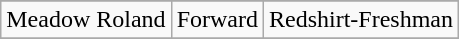<table class="wikitable">
<tr align=center>
</tr>
<tr>
<td>Meadow Roland</td>
<td>Forward</td>
<td>Redshirt-Freshman</td>
</tr>
<tr>
</tr>
</table>
